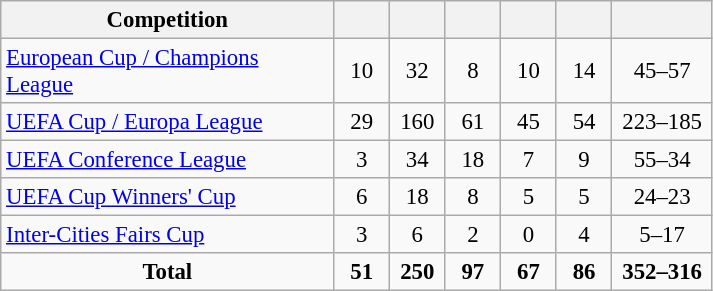<table class="wikitable" style="text-align: center; font-size:95%">
<tr>
<th style="width:215px;">Competition</th>
<th style="width:30px;"></th>
<th style="width:30px;"></th>
<th style="width:30px;"></th>
<th style="width:30px;"></th>
<th style="width:30px;"></th>
<th style="width:60px;"></th>
</tr>
<tr>
<td align="left"><a href='#'>European Cup / Champions League</a></td>
<td>10</td>
<td>32</td>
<td>8</td>
<td>10</td>
<td>14</td>
<td>45–57</td>
</tr>
<tr>
<td align="left"><a href='#'>UEFA Cup / Europa League</a></td>
<td>29</td>
<td>160</td>
<td>61</td>
<td>45</td>
<td>54</td>
<td>223–185</td>
</tr>
<tr>
<td align="left"><a href='#'>UEFA Conference League</a></td>
<td>3</td>
<td>34</td>
<td>18</td>
<td>7</td>
<td>9</td>
<td>55–34</td>
</tr>
<tr>
<td align="left"><a href='#'>UEFA Cup Winners' Cup</a></td>
<td>6</td>
<td>18</td>
<td>8</td>
<td>5</td>
<td>5</td>
<td>24–23</td>
</tr>
<tr>
<td align="left"><a href='#'>Inter-Cities Fairs Cup</a></td>
<td>3</td>
<td>6</td>
<td>2</td>
<td>0</td>
<td>4</td>
<td>5–17</td>
</tr>
<tr>
<td><strong>Total</strong></td>
<td><strong>51</strong></td>
<td><strong>250</strong></td>
<td><strong>97</strong></td>
<td><strong>67</strong></td>
<td><strong>86</strong></td>
<td><strong>352–316</strong></td>
</tr>
</table>
